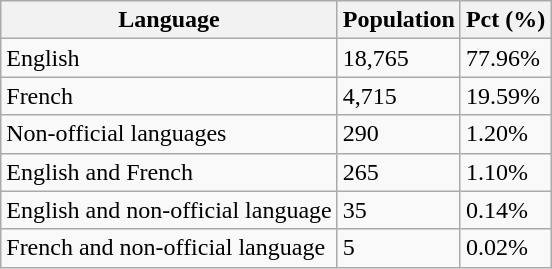<table class="wikitable">
<tr>
<th>Language</th>
<th>Population</th>
<th>Pct (%)</th>
</tr>
<tr>
<td>English</td>
<td>18,765</td>
<td>77.96%</td>
</tr>
<tr>
<td>French</td>
<td>4,715</td>
<td>19.59%</td>
</tr>
<tr>
<td>Non-official languages</td>
<td>290</td>
<td>1.20%</td>
</tr>
<tr>
<td>English and French</td>
<td>265</td>
<td>1.10%</td>
</tr>
<tr>
<td>English and non-official language</td>
<td>35</td>
<td>0.14%</td>
</tr>
<tr>
<td>French and non-official language</td>
<td>5</td>
<td>0.02%</td>
</tr>
</table>
